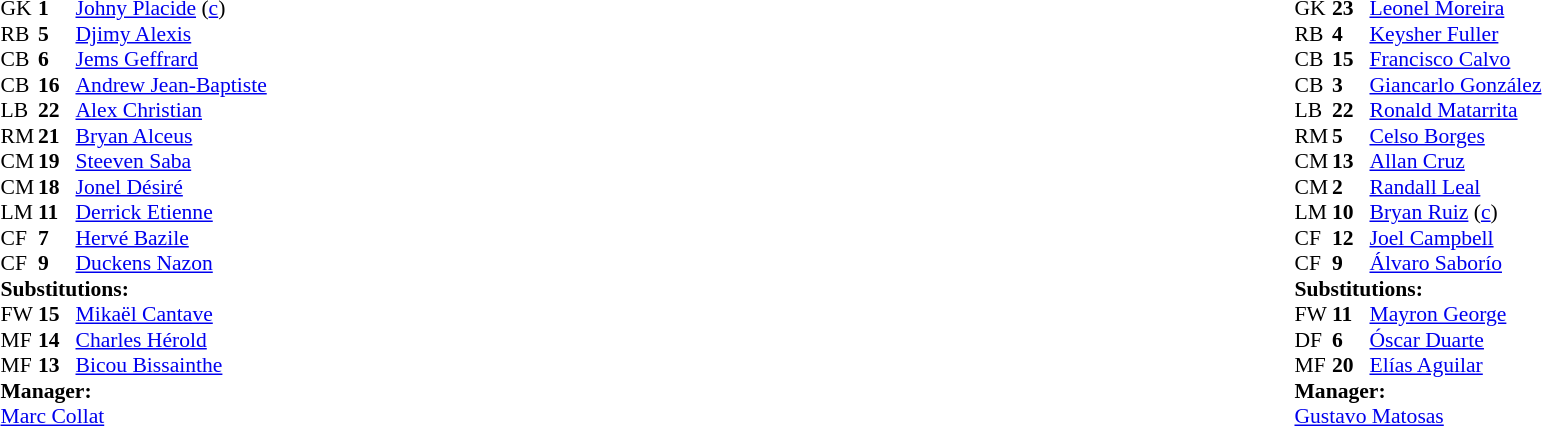<table width="100%">
<tr>
<td valign="top" width="40%"><br><table style="font-size:90%" cellspacing="0" cellpadding="0">
<tr>
<th width=25></th>
<th width=25></th>
</tr>
<tr>
<td>GK</td>
<td><strong>1</strong></td>
<td><a href='#'>Johny Placide</a> (<a href='#'>c</a>)</td>
</tr>
<tr>
<td>RB</td>
<td><strong>5</strong></td>
<td><a href='#'>Djimy Alexis</a></td>
</tr>
<tr>
<td>CB</td>
<td><strong>6</strong></td>
<td><a href='#'>Jems Geffrard</a></td>
</tr>
<tr>
<td>CB</td>
<td><strong>16</strong></td>
<td><a href='#'>Andrew Jean-Baptiste</a></td>
</tr>
<tr>
<td>LB</td>
<td><strong>22</strong></td>
<td><a href='#'>Alex Christian</a></td>
</tr>
<tr>
<td>RM</td>
<td><strong>21</strong></td>
<td><a href='#'>Bryan Alceus</a></td>
<td></td>
<td></td>
</tr>
<tr>
<td>CM</td>
<td><strong>19</strong></td>
<td><a href='#'>Steeven Saba</a></td>
</tr>
<tr>
<td>CM</td>
<td><strong>18</strong></td>
<td><a href='#'>Jonel Désiré</a></td>
<td></td>
<td></td>
</tr>
<tr>
<td>LM</td>
<td><strong>11</strong></td>
<td><a href='#'>Derrick Etienne</a></td>
</tr>
<tr>
<td>CF</td>
<td><strong>7</strong></td>
<td><a href='#'>Hervé Bazile</a></td>
<td></td>
<td></td>
</tr>
<tr>
<td>CF</td>
<td><strong>9</strong></td>
<td><a href='#'>Duckens Nazon</a></td>
</tr>
<tr>
<td colspan=3><strong>Substitutions:</strong></td>
</tr>
<tr>
<td>FW</td>
<td><strong>15</strong></td>
<td><a href='#'>Mikaël Cantave</a></td>
<td></td>
<td></td>
</tr>
<tr>
<td>MF</td>
<td><strong>14</strong></td>
<td><a href='#'>Charles Hérold</a></td>
<td></td>
<td></td>
</tr>
<tr>
<td>MF</td>
<td><strong>13</strong></td>
<td><a href='#'>Bicou Bissainthe</a></td>
<td></td>
<td></td>
</tr>
<tr>
<td colspan=3><strong>Manager:</strong></td>
</tr>
<tr>
<td colspan=3> <a href='#'>Marc Collat</a></td>
</tr>
</table>
</td>
<td valign="top"></td>
<td valign="top" width="50%"><br><table style="font-size:90%; margin:auto" cellspacing="0" cellpadding="0">
<tr>
<th width=25></th>
<th width=25></th>
</tr>
<tr>
<td>GK</td>
<td><strong>23</strong></td>
<td><a href='#'>Leonel Moreira</a></td>
</tr>
<tr>
<td>RB</td>
<td><strong>4</strong></td>
<td><a href='#'>Keysher Fuller</a></td>
</tr>
<tr>
<td>CB</td>
<td><strong>15</strong></td>
<td><a href='#'>Francisco Calvo</a></td>
</tr>
<tr>
<td>CB</td>
<td><strong>3</strong></td>
<td><a href='#'>Giancarlo González</a></td>
</tr>
<tr>
<td>LB</td>
<td><strong>22</strong></td>
<td><a href='#'>Ronald Matarrita</a></td>
</tr>
<tr>
<td>RM</td>
<td><strong>5</strong></td>
<td><a href='#'>Celso Borges</a></td>
</tr>
<tr>
<td>CM</td>
<td><strong>13</strong></td>
<td><a href='#'>Allan Cruz</a></td>
</tr>
<tr>
<td>CM</td>
<td><strong>2</strong></td>
<td><a href='#'>Randall Leal</a></td>
<td></td>
</tr>
<tr>
<td>LM</td>
<td><strong>10</strong></td>
<td><a href='#'>Bryan Ruiz</a> (<a href='#'>c</a>)</td>
<td></td>
<td></td>
</tr>
<tr>
<td>CF</td>
<td><strong>12</strong></td>
<td><a href='#'>Joel Campbell</a></td>
<td></td>
<td></td>
</tr>
<tr>
<td>CF</td>
<td><strong>9</strong></td>
<td><a href='#'>Álvaro Saborío</a></td>
<td></td>
<td></td>
</tr>
<tr>
<td colspan=3><strong>Substitutions:</strong></td>
</tr>
<tr>
<td>FW</td>
<td><strong>11</strong></td>
<td><a href='#'>Mayron George</a></td>
<td></td>
<td></td>
</tr>
<tr>
<td>DF</td>
<td><strong>6</strong></td>
<td><a href='#'>Óscar Duarte</a></td>
<td></td>
<td></td>
</tr>
<tr>
<td>MF</td>
<td><strong>20</strong></td>
<td><a href='#'>Elías Aguilar</a></td>
<td></td>
<td></td>
</tr>
<tr>
<td colspan=3><strong>Manager:</strong></td>
</tr>
<tr>
<td colspan=3> <a href='#'>Gustavo Matosas</a></td>
</tr>
</table>
</td>
</tr>
</table>
